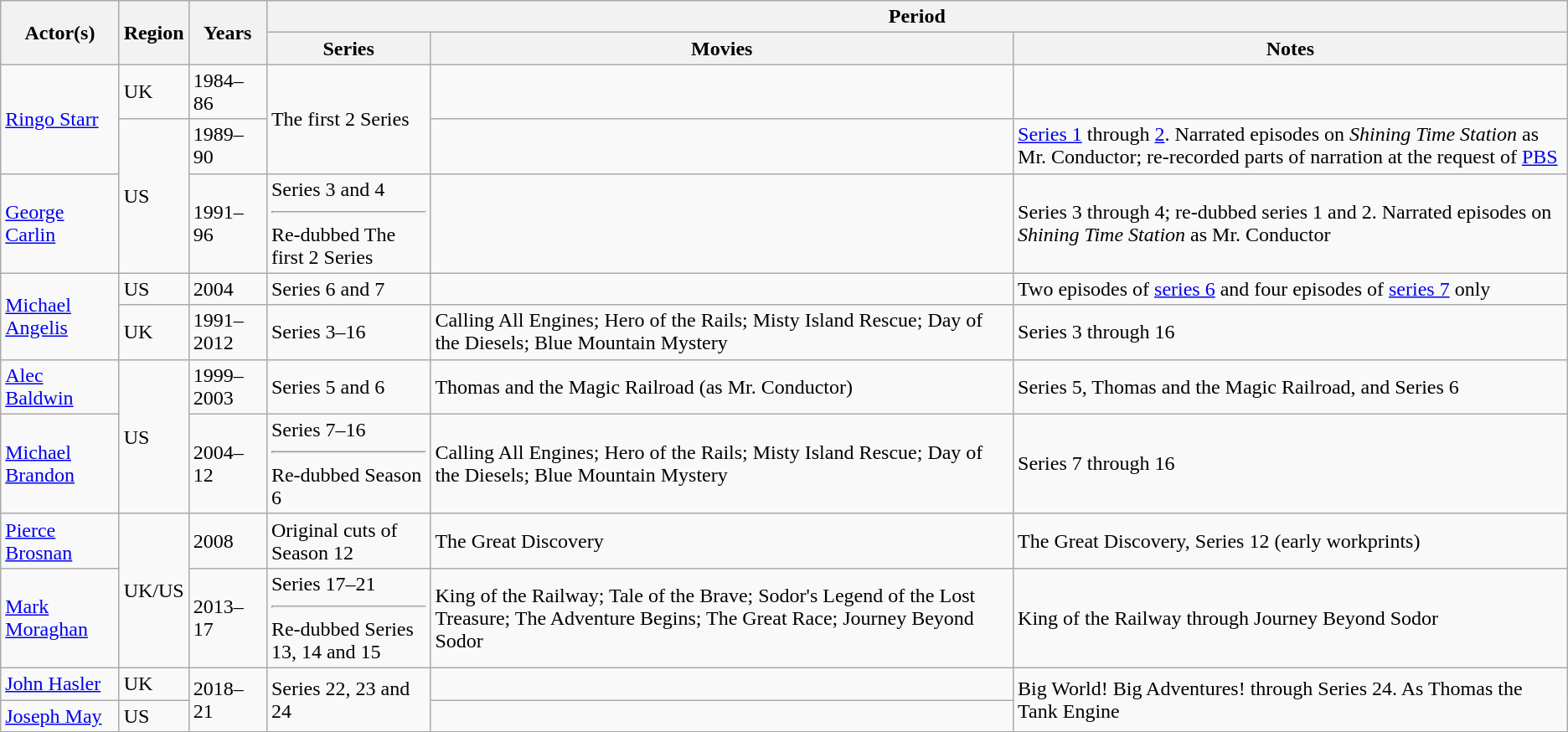<table class="wikitable sortable">
<tr>
<th rowspan = "2">Actor(s)</th>
<th rowspan = "2">Region</th>
<th rowspan = "2">Years</th>
<th colspan="3">Period</th>
</tr>
<tr>
<th>Series</th>
<th>Movies</th>
<th>Notes</th>
</tr>
<tr>
<td rowspan = "2"><a href='#'>Ringo Starr</a></td>
<td>UK</td>
<td>1984–86</td>
<td rowspan = "2">The first 2 Series</td>
<td></td>
<td></td>
</tr>
<tr>
<td rowspan = "2">US</td>
<td>1989–90</td>
<td></td>
<td><a href='#'>Series 1</a> through <a href='#'>2</a>. Narrated episodes on <em>Shining Time Station</em> as Mr. Conductor; re-recorded parts of narration at the request of <a href='#'>PBS</a></td>
</tr>
<tr>
<td><a href='#'>George Carlin</a></td>
<td>1991–96</td>
<td>Series 3 and 4<hr>Re-dubbed The first 2 Series</td>
<td></td>
<td>Series 3 through 4; re-dubbed series 1 and 2.  Narrated episodes on <em>Shining Time Station</em> as Mr. Conductor</td>
</tr>
<tr>
<td rowspan = "2"><a href='#'>Michael Angelis</a></td>
<td>US</td>
<td>2004</td>
<td>Series 6 and 7</td>
<td></td>
<td>Two episodes of <a href='#'>series 6</a> and four episodes of <a href='#'>series 7</a> only</td>
</tr>
<tr>
<td>UK</td>
<td>1991–2012</td>
<td>Series 3–16</td>
<td>Calling All Engines; Hero of the Rails; Misty Island Rescue; Day of the Diesels; Blue Mountain Mystery</td>
<td>Series 3 through 16</td>
</tr>
<tr>
<td><a href='#'>Alec Baldwin</a></td>
<td rowspan="2">US</td>
<td>1999–2003</td>
<td>Series 5 and 6</td>
<td>Thomas and the Magic Railroad (as Mr. Conductor)</td>
<td>Series 5, Thomas and the Magic Railroad, and Series 6</td>
</tr>
<tr>
<td><a href='#'>Michael Brandon</a></td>
<td>2004–12</td>
<td>Series 7–16<hr>Re-dubbed Season 6</td>
<td>Calling All Engines; Hero of the Rails; Misty Island Rescue; Day of the Diesels; Blue Mountain Mystery</td>
<td>Series 7 through 16</td>
</tr>
<tr>
<td><a href='#'>Pierce Brosnan</a></td>
<td rowspan="2">UK/US</td>
<td>2008</td>
<td>Original cuts of Season 12</td>
<td>The Great Discovery</td>
<td>The Great Discovery, Series 12 (early workprints)</td>
</tr>
<tr>
<td><a href='#'>Mark Moraghan</a></td>
<td>2013–17</td>
<td>Series 17–21<hr>Re-dubbed Series 13, 14 and 15</td>
<td>King of the Railway; Tale of the Brave; Sodor's Legend of the Lost Treasure; The Adventure Begins; The Great Race; Journey Beyond Sodor</td>
<td>King of the Railway through Journey Beyond Sodor</td>
</tr>
<tr>
<td><a href='#'>John Hasler</a></td>
<td>UK</td>
<td rowspan = "2">2018–21</td>
<td rowspan = "2">Series 22, 23 and 24</td>
<td></td>
<td rowspan="2">Big World! Big Adventures! through Series 24. As Thomas the Tank Engine</td>
</tr>
<tr>
<td><a href='#'>Joseph May</a></td>
<td>US</td>
<td></td>
</tr>
</table>
